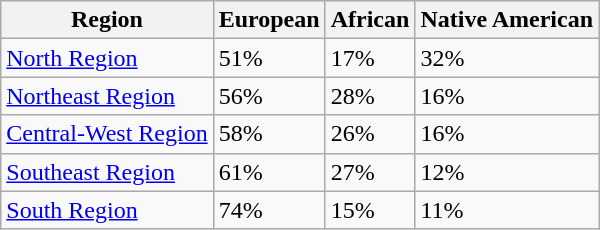<table class="wikitable">
<tr>
<th>Region</th>
<th>European</th>
<th>African</th>
<th>Native American</th>
</tr>
<tr>
<td><a href='#'>North Region</a></td>
<td>51%</td>
<td>17%</td>
<td>32%</td>
</tr>
<tr>
<td><a href='#'>Northeast Region</a></td>
<td>56%</td>
<td>28%</td>
<td>16%</td>
</tr>
<tr>
<td><a href='#'>Central-West Region</a></td>
<td>58%</td>
<td>26%</td>
<td>16%</td>
</tr>
<tr>
<td><a href='#'>Southeast Region</a></td>
<td>61%</td>
<td>27%</td>
<td>12%</td>
</tr>
<tr>
<td><a href='#'>South Region</a></td>
<td>74%</td>
<td>15%</td>
<td>11%</td>
</tr>
</table>
